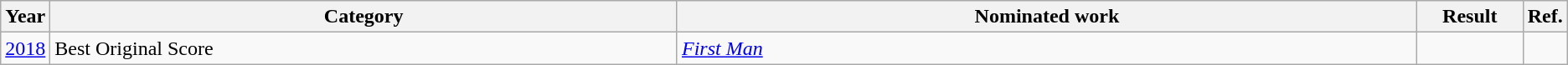<table class=wikitable>
<tr>
<th scope="col" style="width:1em;">Year</th>
<th scope="col" style="width:33em;">Category</th>
<th scope="col" style="width:39em;">Nominated work</th>
<th scope="col" style="width:5em;">Result</th>
<th scope="col" style="width:1em;">Ref.</th>
</tr>
<tr>
<td><a href='#'>2018</a></td>
<td>Best Original Score</td>
<td><em><a href='#'>First Man</a></em></td>
<td></td>
<td rowspan="1"></td>
</tr>
</table>
